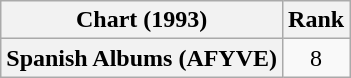<table class="wikitable plainrowheaders" style="text-align:center">
<tr>
<th scope="col">Chart (1993)</th>
<th scope="col">Rank</th>
</tr>
<tr>
<th scope="row">Spanish Albums (AFYVE)</th>
<td>8</td>
</tr>
</table>
